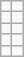<table class="wikitable floatright">
<tr>
<td></td>
<td></td>
</tr>
<tr>
<td></td>
<td></td>
</tr>
<tr>
<td></td>
<td></td>
</tr>
<tr>
<td></td>
<td></td>
</tr>
<tr>
<td></td>
<td></td>
</tr>
</table>
